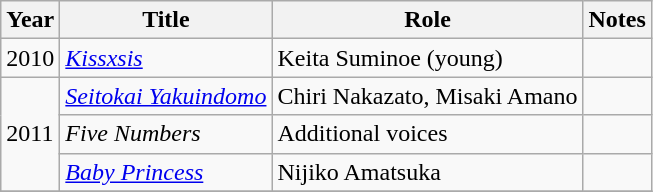<table class="wikitable sortable">
<tr>
<th>Year</th>
<th>Title</th>
<th>Role</th>
<th class="unsortable">Notes</th>
</tr>
<tr>
<td>2010</td>
<td><em><a href='#'>Kissxsis</a></em></td>
<td>Keita Suminoe (young)</td>
<td></td>
</tr>
<tr>
<td rowspan="3">2011</td>
<td><em><a href='#'>Seitokai Yakuindomo</a></em></td>
<td>Chiri Nakazato, Misaki Amano</td>
<td></td>
</tr>
<tr>
<td><em>Five Numbers</em></td>
<td>Additional voices</td>
<td></td>
</tr>
<tr>
<td><em><a href='#'>Baby Princess</a></em></td>
<td>Nijiko Amatsuka</td>
<td></td>
</tr>
<tr>
</tr>
</table>
